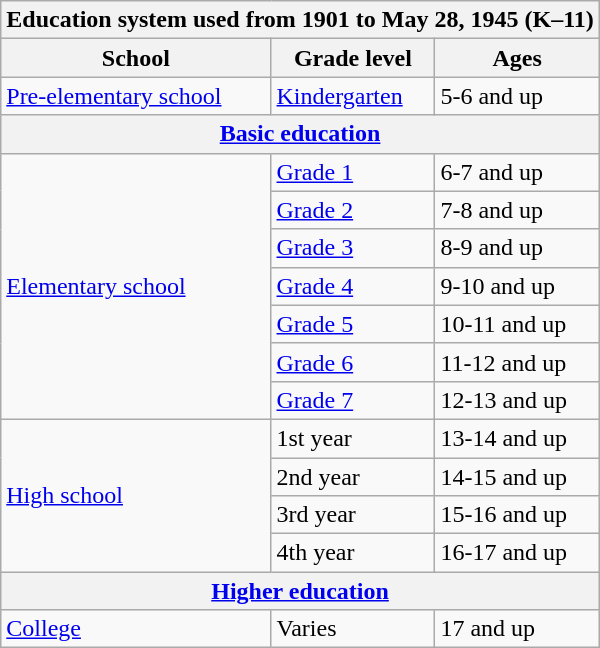<table class="wikitable mw-collapsible mw-collapsed floatright">
<tr>
<th colspan="3">Education system used from 1901 to May 28, 1945 (K–11)</th>
</tr>
<tr>
<th>School</th>
<th>Grade level</th>
<th>Ages</th>
</tr>
<tr>
<td><a href='#'>Pre-elementary school</a></td>
<td><a href='#'>Kindergarten</a></td>
<td>5-6 and up</td>
</tr>
<tr>
<th colspan="3"><a href='#'>Basic education</a></th>
</tr>
<tr>
<td rowspan="7"><a href='#'>Elementary school</a></td>
<td><a href='#'>Grade 1</a></td>
<td>6-7 and up</td>
</tr>
<tr>
<td><a href='#'>Grade 2</a></td>
<td>7-8 and up</td>
</tr>
<tr>
<td><a href='#'>Grade 3</a></td>
<td>8-9 and up</td>
</tr>
<tr>
<td><a href='#'>Grade 4</a></td>
<td>9-10 and up</td>
</tr>
<tr>
<td><a href='#'>Grade 5</a></td>
<td>10-11 and up</td>
</tr>
<tr>
<td><a href='#'>Grade 6</a></td>
<td>11-12 and up</td>
</tr>
<tr>
<td><a href='#'>Grade 7</a></td>
<td>12-13 and up</td>
</tr>
<tr>
<td rowspan="4"><a href='#'>High school</a></td>
<td>1st year</td>
<td>13-14 and up</td>
</tr>
<tr>
<td>2nd year</td>
<td>14-15 and up</td>
</tr>
<tr>
<td>3rd year</td>
<td>15-16 and up</td>
</tr>
<tr>
<td>4th year</td>
<td>16-17 and up</td>
</tr>
<tr>
<th colspan="3"><a href='#'>Higher education</a></th>
</tr>
<tr>
<td><a href='#'>College</a></td>
<td>Varies</td>
<td>17 and up</td>
</tr>
</table>
